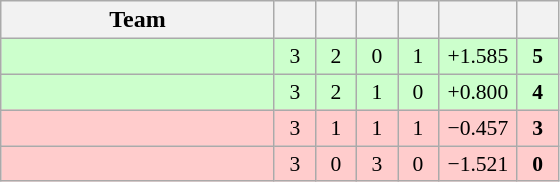<table class="wikitable" style="text-align:center">
<tr>
<th style="width:175px;">Team</th>
<th style="width:20px;"></th>
<th style="width:20px;"></th>
<th style="width:20px;"></th>
<th style="width:20px;"></th>
<th style="width:45px;"></th>
<th style="width:20px;"></th>
</tr>
<tr style="background:#ccffcc; font-size:90%">
<td style="text-align:left"></td>
<td>3</td>
<td>2</td>
<td>0</td>
<td>1</td>
<td>+1.585</td>
<td><strong>5</strong></td>
</tr>
<tr style="background:#ccffcc; font-size:90%">
<td style="text-align:left"></td>
<td>3</td>
<td>2</td>
<td>1</td>
<td>0</td>
<td>+0.800</td>
<td><strong>4</strong></td>
</tr>
<tr style="background:#ffcccc; font-size:90%">
<td style="text-align:left"></td>
<td>3</td>
<td>1</td>
<td>1</td>
<td>1</td>
<td>−0.457</td>
<td><strong>3</strong></td>
</tr>
<tr style="background:#ffcccc; font-size:90%">
<td style="text-align:left"></td>
<td>3</td>
<td>0</td>
<td>3</td>
<td>0</td>
<td>−1.521</td>
<td><strong>0</strong></td>
</tr>
</table>
